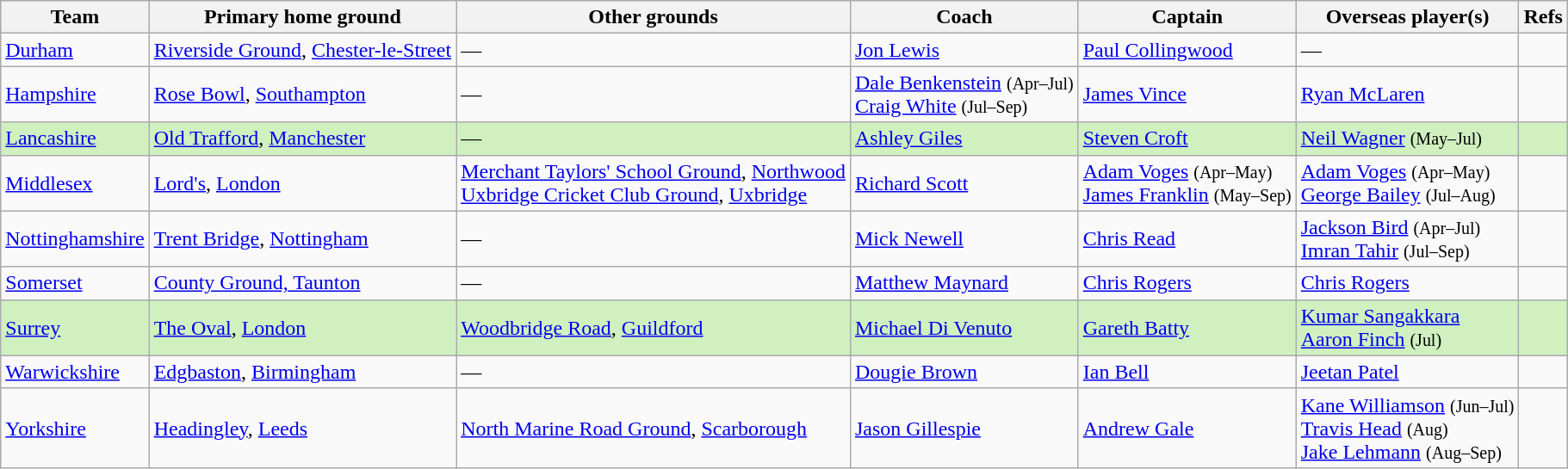<table class="wikitable sortable">
<tr>
<th>Team</th>
<th>Primary home ground</th>
<th>Other grounds</th>
<th>Coach</th>
<th>Captain</th>
<th>Overseas player(s)</th>
<th>Refs</th>
</tr>
<tr>
<td><a href='#'>Durham</a></td>
<td><a href='#'>Riverside Ground</a>, <a href='#'>Chester-le-Street</a></td>
<td>—</td>
<td> <a href='#'>Jon Lewis</a></td>
<td> <a href='#'>Paul Collingwood</a></td>
<td>—</td>
<td></td>
</tr>
<tr>
<td><a href='#'>Hampshire</a></td>
<td><a href='#'>Rose Bowl</a>, <a href='#'>Southampton</a></td>
<td>—</td>
<td> <a href='#'>Dale Benkenstein</a> <small>(Apr–Jul)</small><br> <a href='#'>Craig White</a> <small>(Jul–Sep)</small></td>
<td> <a href='#'>James Vince</a></td>
<td> <a href='#'>Ryan McLaren</a></td>
<td></td>
</tr>
<tr style="background-color:#D0F0C0">
<td><a href='#'>Lancashire</a></td>
<td><a href='#'>Old Trafford</a>, <a href='#'>Manchester</a></td>
<td>—</td>
<td> <a href='#'>Ashley Giles</a></td>
<td> <a href='#'>Steven Croft</a></td>
<td> <a href='#'>Neil Wagner</a> <small>(May–Jul)</small></td>
<td></td>
</tr>
<tr>
<td><a href='#'>Middlesex</a></td>
<td><a href='#'>Lord's</a>, <a href='#'>London</a></td>
<td><a href='#'>Merchant Taylors' School Ground</a>, <a href='#'>Northwood</a><br><a href='#'>Uxbridge Cricket Club Ground</a>, <a href='#'>Uxbridge</a></td>
<td> <a href='#'>Richard Scott</a></td>
<td> <a href='#'>Adam Voges</a> <small>(Apr–May)</small><br> <a href='#'>James Franklin</a> <small>(May–Sep)</small></td>
<td> <a href='#'>Adam Voges</a> <small>(Apr–May)</small><br> <a href='#'>George Bailey</a> <small>(Jul–Aug)</small></td>
<td></td>
</tr>
<tr>
<td><a href='#'>Nottinghamshire</a></td>
<td><a href='#'>Trent Bridge</a>, <a href='#'>Nottingham</a></td>
<td>—</td>
<td> <a href='#'>Mick Newell</a></td>
<td> <a href='#'>Chris Read</a></td>
<td> <a href='#'>Jackson Bird</a> <small>(Apr–Jul)</small><br> <a href='#'>Imran Tahir</a> <small>(Jul–Sep)</small></td>
<td></td>
</tr>
<tr>
<td><a href='#'>Somerset</a></td>
<td><a href='#'>County Ground, Taunton</a></td>
<td>—</td>
<td> <a href='#'>Matthew Maynard</a></td>
<td> <a href='#'>Chris Rogers</a></td>
<td> <a href='#'>Chris Rogers</a></td>
<td></td>
</tr>
<tr style="background-color:#D0F0C0">
<td><a href='#'>Surrey</a></td>
<td><a href='#'>The Oval</a>, <a href='#'>London</a></td>
<td><a href='#'>Woodbridge Road</a>, <a href='#'>Guildford</a></td>
<td> <a href='#'>Michael Di Venuto</a></td>
<td> <a href='#'>Gareth Batty</a></td>
<td> <a href='#'>Kumar Sangakkara</a><br> <a href='#'>Aaron Finch</a> <small>(Jul)</small></td>
<td></td>
</tr>
<tr>
<td><a href='#'>Warwickshire</a></td>
<td><a href='#'>Edgbaston</a>, <a href='#'>Birmingham</a></td>
<td>—</td>
<td> <a href='#'>Dougie Brown</a></td>
<td> <a href='#'>Ian Bell</a></td>
<td> <a href='#'>Jeetan Patel</a></td>
<td></td>
</tr>
<tr>
<td><a href='#'>Yorkshire</a></td>
<td><a href='#'>Headingley</a>, <a href='#'>Leeds</a></td>
<td><a href='#'>North Marine Road Ground</a>, <a href='#'>Scarborough</a></td>
<td> <a href='#'>Jason Gillespie</a></td>
<td> <a href='#'>Andrew Gale</a></td>
<td> <a href='#'>Kane Williamson</a> <small>(Jun–Jul)</small><br> <a href='#'>Travis Head</a> <small>(Aug)</small><br> <a href='#'>Jake Lehmann</a> <small>(Aug–Sep)</small></td>
<td></td>
</tr>
</table>
